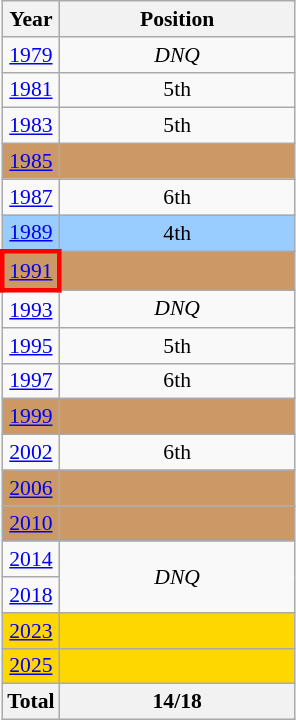<table class="wikitable" style="text-align: center; font-size:90%;">
<tr>
<th>Year</th>
<th width="150">Position</th>
</tr>
<tr bgcolor=>
<td> <a href='#'>1979</a></td>
<td><em>DNQ</em></td>
</tr>
<tr>
<td> <a href='#'>1981</a></td>
<td>5th</td>
</tr>
<tr>
<td> <a href='#'>1983</a></td>
<td>5th</td>
</tr>
<tr bgcolor=cc9966>
<td> <a href='#'>1985</a></td>
<td></td>
</tr>
<tr>
<td> <a href='#'>1987</a></td>
<td>6th</td>
</tr>
<tr style="background:#9acdff;">
<td> <a href='#'>1989</a></td>
<td>4th</td>
</tr>
<tr bgcolor=cc9966>
<td style="border: 3px solid red"> <a href='#'>1991</a></td>
<td></td>
</tr>
<tr>
<td> <a href='#'>1993</a></td>
<td><em>DNQ</em></td>
</tr>
<tr>
<td> <a href='#'>1995</a></td>
<td>5th</td>
</tr>
<tr>
<td> <a href='#'>1997</a></td>
<td>6th</td>
</tr>
<tr bgcolor=cc9966>
<td> <a href='#'>1999</a></td>
<td></td>
</tr>
<tr>
<td> <a href='#'>2002</a></td>
<td>6th</td>
</tr>
<tr bgcolor=cc9966>
<td> <a href='#'>2006</a></td>
<td></td>
</tr>
<tr bgcolor=cc9966>
<td> <a href='#'>2010</a></td>
<td></td>
</tr>
<tr>
<td> <a href='#'>2014</a></td>
<td rowspan="2"><em>DNQ</em></td>
</tr>
<tr>
<td> <a href='#'>2018</a></td>
</tr>
<tr bgcolor=gold>
<td> <a href='#'>2023</a></td>
<td></td>
</tr>
<tr bgcolor=gold>
<td> <a href='#'>2025</a></td>
<td></td>
</tr>
<tr>
<th>Total</th>
<th>14/18</th>
</tr>
</table>
